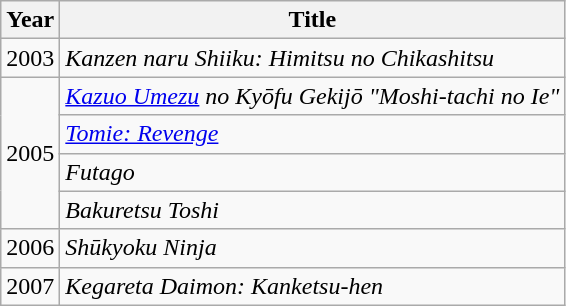<table class="wikitable">
<tr>
<th>Year</th>
<th>Title</th>
</tr>
<tr>
<td>2003</td>
<td><em>Kanzen naru Shiiku: Himitsu no Chikashitsu</em></td>
</tr>
<tr>
<td rowspan="4">2005</td>
<td><em><a href='#'>Kazuo Umezu</a> no Kyōfu Gekijō "Moshi-tachi no Ie"</em></td>
</tr>
<tr>
<td><em><a href='#'>Tomie: Revenge</a></em></td>
</tr>
<tr>
<td><em>Futago</em></td>
</tr>
<tr>
<td><em>Bakuretsu Toshi</em></td>
</tr>
<tr>
<td>2006</td>
<td><em>Shūkyoku Ninja</em></td>
</tr>
<tr>
<td>2007</td>
<td><em>Kegareta Daimon: Kanketsu-hen</em></td>
</tr>
</table>
